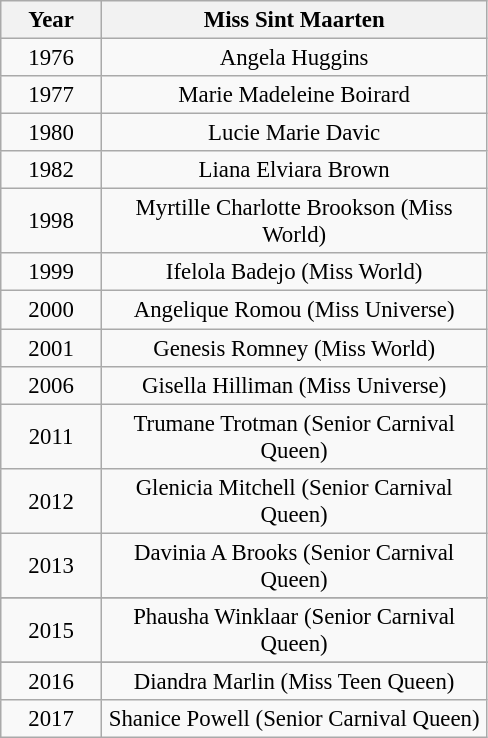<table class="wikitable sortable" style="font-size: 95%; text-align:center">
<tr>
<th width="60">Year</th>
<th width="250">Miss Sint Maarten</th>
</tr>
<tr>
<td>1976</td>
<td>Angela Huggins</td>
</tr>
<tr>
<td>1977</td>
<td>Marie Madeleine Boirard</td>
</tr>
<tr>
<td>1980</td>
<td>Lucie Marie Davic</td>
</tr>
<tr>
<td>1982</td>
<td>Liana Elviara Brown</td>
</tr>
<tr>
<td>1998</td>
<td>Myrtille Charlotte Brookson (Miss World)</td>
</tr>
<tr>
<td>1999</td>
<td>Ifelola Badejo (Miss World)</td>
</tr>
<tr>
<td>2000</td>
<td>Angelique Romou (Miss Universe)</td>
</tr>
<tr>
<td>2001</td>
<td>Genesis Romney (Miss World)</td>
</tr>
<tr>
<td>2006</td>
<td>Gisella Hilliman (Miss Universe)</td>
</tr>
<tr>
<td>2011</td>
<td>Trumane Trotman (Senior Carnival Queen)</td>
</tr>
<tr>
<td>2012</td>
<td>Glenicia Mitchell  (Senior Carnival Queen)</td>
</tr>
<tr>
<td>2013</td>
<td>Davinia A Brooks (Senior Carnival Queen)</td>
</tr>
<tr>
</tr>
<tr>
<td>2015</td>
<td>Phausha Winklaar (Senior Carnival Queen)</td>
</tr>
<tr>
</tr>
<tr>
<td>2016</td>
<td>Diandra Marlin (Miss Teen Queen)</td>
</tr>
<tr>
<td>2017</td>
<td>Shanice Powell (Senior Carnival Queen)</td>
</tr>
</table>
